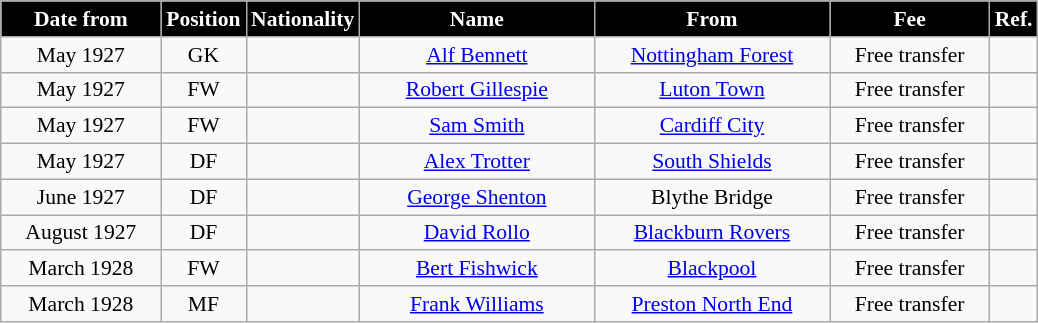<table class="wikitable" style="text-align:center; font-size:90%; ">
<tr>
<th style="background:#000000; color:white; width:100px;">Date from</th>
<th style="background:#000000; color:white; width:50px;">Position</th>
<th style="background:#000000; color:white; width:50px;">Nationality</th>
<th style="background:#000000; color:white; width:150px;">Name</th>
<th style="background:#000000; color:white; width:150px;">From</th>
<th style="background:#000000; color:white; width:100px;">Fee</th>
<th style="background:#000000; color:white; width:25px;">Ref.</th>
</tr>
<tr>
<td>May 1927</td>
<td>GK</td>
<td></td>
<td><a href='#'>Alf Bennett</a></td>
<td><a href='#'>Nottingham Forest</a></td>
<td>Free transfer</td>
<td></td>
</tr>
<tr>
<td>May 1927</td>
<td>FW</td>
<td></td>
<td><a href='#'>Robert Gillespie</a></td>
<td><a href='#'>Luton Town</a></td>
<td>Free transfer</td>
<td></td>
</tr>
<tr>
<td>May 1927</td>
<td>FW</td>
<td></td>
<td><a href='#'>Sam Smith</a></td>
<td><a href='#'>Cardiff City</a></td>
<td>Free transfer</td>
<td></td>
</tr>
<tr>
<td>May 1927</td>
<td>DF</td>
<td></td>
<td><a href='#'>Alex Trotter</a></td>
<td><a href='#'>South Shields</a></td>
<td>Free transfer</td>
<td></td>
</tr>
<tr>
<td>June 1927</td>
<td>DF</td>
<td></td>
<td><a href='#'>George Shenton</a></td>
<td>Blythe Bridge</td>
<td>Free transfer</td>
<td></td>
</tr>
<tr>
<td>August 1927</td>
<td>DF</td>
<td></td>
<td><a href='#'>David Rollo</a></td>
<td><a href='#'>Blackburn Rovers</a></td>
<td>Free transfer</td>
<td></td>
</tr>
<tr>
<td>March 1928</td>
<td>FW</td>
<td></td>
<td><a href='#'>Bert Fishwick</a></td>
<td><a href='#'>Blackpool</a></td>
<td>Free transfer</td>
<td></td>
</tr>
<tr>
<td>March 1928</td>
<td>MF</td>
<td></td>
<td><a href='#'>Frank Williams</a></td>
<td><a href='#'>Preston North End</a></td>
<td>Free transfer</td>
<td></td>
</tr>
</table>
